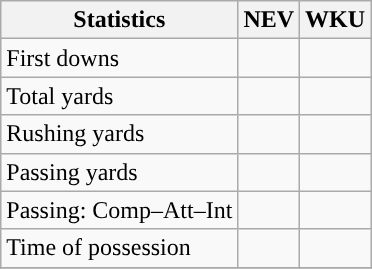<table class="wikitable" style="float: left;">
<tr>
<th>Statistics</th>
<th>NEV</th>
<th>WKU</th>
</tr>
<tr>
<td>First downs</td>
<td></td>
<td></td>
</tr>
<tr>
<td>Total yards</td>
<td></td>
<td></td>
</tr>
<tr>
<td>Rushing yards</td>
<td></td>
<td></td>
</tr>
<tr>
<td>Passing yards</td>
<td></td>
<td></td>
</tr>
<tr>
<td>Passing: Comp–Att–Int</td>
<td></td>
<td></td>
</tr>
<tr>
<td>Time of possession</td>
<td></td>
<td></td>
</tr>
<tr>
</tr>
</table>
